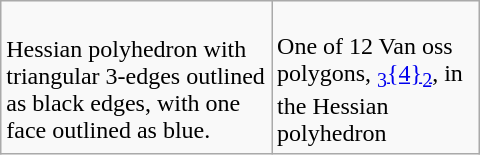<table class=wikitable width=320 align=right>
<tr>
<td><br>Hessian polyhedron  with triangular 3-edges outlined as black edges, with one face outlined as blue.</td>
<td><br>One of 12 Van oss polygons, <a href='#'><sub>3</sub>{4}<sub>2</sub></a>, in the Hessian polyhedron</td>
</tr>
</table>
